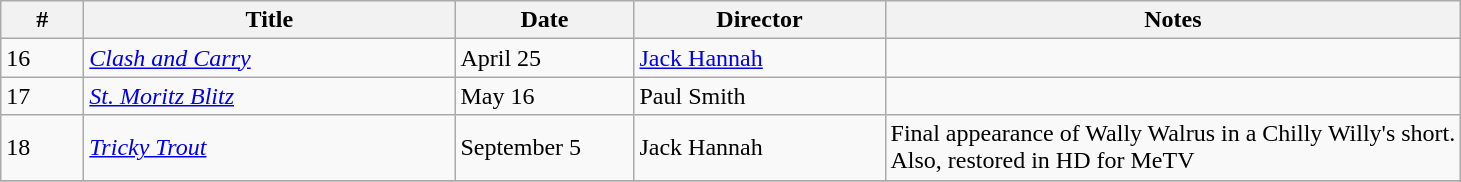<table class="wikitable">
<tr>
<th style="width:3em">#</th>
<th style="width:15em">Title</th>
<th style="width:7em">Date</th>
<th style="width:10em">Director</th>
<th>Notes</th>
</tr>
<tr>
<td>16</td>
<td><em><a href='#'>Clash and Carry</a></em></td>
<td>April 25</td>
<td><a href='#'>Jack Hannah</a></td>
<td></td>
</tr>
<tr>
<td>17</td>
<td><em><a href='#'>St. Moritz Blitz</a></em></td>
<td>May 16</td>
<td>Paul Smith</td>
<td></td>
</tr>
<tr>
<td>18</td>
<td><em><a href='#'>Tricky Trout</a></em></td>
<td>September 5</td>
<td>Jack Hannah</td>
<td>Final appearance of Wally Walrus in a Chilly Willy's short.<br>Also, restored in HD for MeTV</td>
</tr>
<tr>
</tr>
</table>
